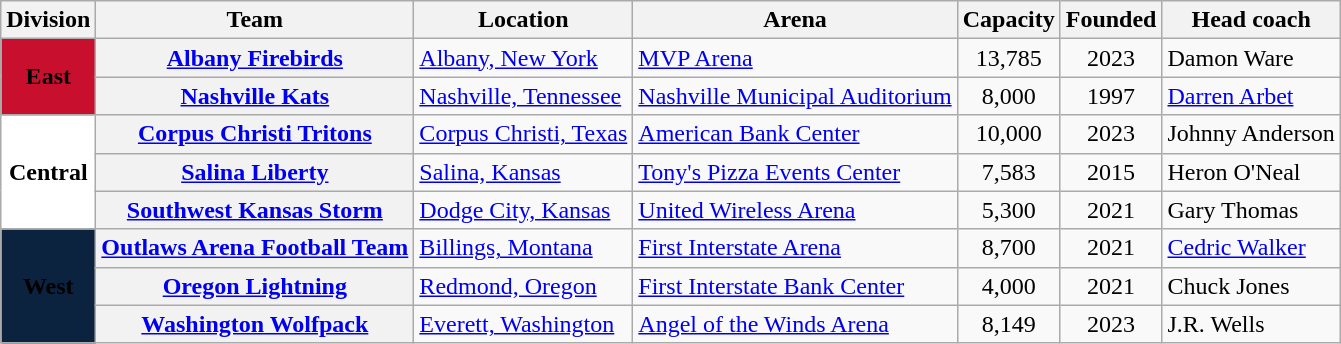<table class="wikitable sortable plainrowheaders" style="text-align:left">
<tr>
<th scope="col">Division</th>
<th scope="col">Team</th>
<th scope="col">Location</th>
<th scope="col">Arena</th>
<th scope="col">Capacity</th>
<th scope="col">Founded</th>
<th scope="col">Head coach</th>
</tr>
<tr>
<th rowspan="2" style="background-color:#c8102e"><span>East</span></th>
<th scope="row"><strong><a href='#'>Albany Firebirds</a></strong></th>
<td><a href='#'>Albany, New York</a></td>
<td><a href='#'>MVP Arena</a></td>
<td align=center>13,785</td>
<td align=center>2023</td>
<td>Damon Ware</td>
</tr>
<tr>
<th scope="row"><strong><a href='#'>Nashville Kats</a></strong></th>
<td><a href='#'>Nashville, Tennessee</a></td>
<td><a href='#'>Nashville Municipal Auditorium</a></td>
<td align=center>8,000</td>
<td align=center>1997</td>
<td><a href='#'>Darren Arbet</a></td>
</tr>
<tr>
<th rowspan="3" style="background-color:#ffffff"><span>Central</span></th>
<th scope="row"><strong><a href='#'>Corpus Christi Tritons</a></strong></th>
<td><a href='#'>Corpus Christi, Texas</a></td>
<td><a href='#'>American Bank Center</a></td>
<td align=center>10,000</td>
<td align=center>2023</td>
<td>Johnny Anderson</td>
</tr>
<tr>
<th scope="row"><strong><a href='#'>Salina Liberty</a></strong></th>
<td><a href='#'>Salina, Kansas</a></td>
<td><a href='#'>Tony's Pizza Events Center</a></td>
<td align=center>7,583</td>
<td align=center>2015</td>
<td>Heron O'Neal</td>
</tr>
<tr>
<th scope="row"><strong><a href='#'>Southwest Kansas Storm</a></strong></th>
<td><a href='#'>Dodge City, Kansas</a></td>
<td><a href='#'>United Wireless Arena</a></td>
<td align=center>5,300</td>
<td align=center>2021</td>
<td>Gary Thomas</td>
</tr>
<tr>
<th rowspan="3" style="background-color:#0c2340"><span>West</span></th>
<th scope="row"><strong><a href='#'>Outlaws Arena Football Team</a></strong></th>
<td><a href='#'>Billings, Montana</a></td>
<td><a href='#'>First Interstate Arena</a></td>
<td align="center">8,700</td>
<td align="center">2021</td>
<td><a href='#'>Cedric Walker</a></td>
</tr>
<tr>
<th scope="row"><strong><a href='#'>Oregon Lightning</a></strong></th>
<td><a href='#'>Redmond, Oregon</a></td>
<td><a href='#'>First Interstate Bank Center</a></td>
<td align=center>4,000</td>
<td align=center>2021</td>
<td>Chuck Jones</td>
</tr>
<tr>
<th scope="row"><strong><a href='#'>Washington Wolfpack</a></strong></th>
<td><a href='#'>Everett, Washington</a></td>
<td><a href='#'>Angel of the Winds Arena</a></td>
<td align=center>8,149</td>
<td align=center>2023</td>
<td>J.R. Wells</td>
</tr>
</table>
